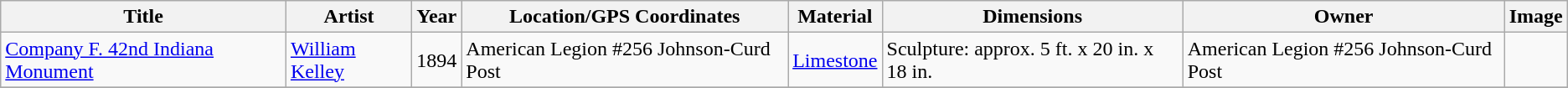<table class="wikitable sortable">
<tr>
<th>Title</th>
<th>Artist</th>
<th>Year</th>
<th>Location/GPS Coordinates</th>
<th>Material</th>
<th>Dimensions</th>
<th>Owner</th>
<th>Image</th>
</tr>
<tr>
<td><a href='#'>Company F. 42nd Indiana Monument</a></td>
<td><a href='#'>William Kelley</a></td>
<td>1894</td>
<td>American Legion #256 Johnson-Curd Post </td>
<td><a href='#'>Limestone</a></td>
<td>Sculpture: approx. 5 ft. x 20 in. x 18 in.</td>
<td>American Legion #256 Johnson-Curd Post</td>
<td></td>
</tr>
<tr>
</tr>
</table>
